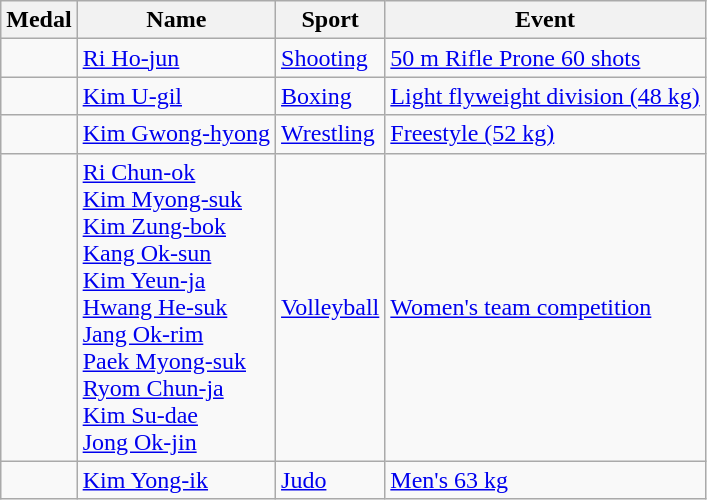<table class="wikitable sortable">
<tr>
<th>Medal</th>
<th>Name</th>
<th>Sport</th>
<th>Event</th>
</tr>
<tr>
<td></td>
<td><a href='#'>Ri Ho-jun</a></td>
<td><a href='#'>Shooting</a></td>
<td><a href='#'>50 m Rifle Prone 60 shots</a></td>
</tr>
<tr>
<td></td>
<td><a href='#'>Kim U-gil</a></td>
<td><a href='#'>Boxing</a></td>
<td><a href='#'>Light flyweight division (48 kg)</a></td>
</tr>
<tr>
<td></td>
<td><a href='#'>Kim Gwong-hyong</a></td>
<td><a href='#'>Wrestling</a></td>
<td><a href='#'>Freestyle (52 kg)</a></td>
</tr>
<tr>
<td></td>
<td><a href='#'>Ri Chun-ok</a> <br><a href='#'>Kim Myong-suk</a> <br><a href='#'>Kim Zung-bok</a> <br><a href='#'>Kang Ok-sun</a> <br><a href='#'>Kim Yeun-ja</a> <br><a href='#'>Hwang He-suk</a> <br><a href='#'>Jang Ok-rim</a> <br><a href='#'>Paek Myong-suk</a> <br><a href='#'>Ryom Chun-ja</a> <br><a href='#'>Kim Su-dae</a> <br><a href='#'>Jong Ok-jin</a></td>
<td><a href='#'>Volleyball</a></td>
<td><a href='#'>Women's team competition</a></td>
</tr>
<tr>
<td></td>
<td><a href='#'>Kim Yong-ik</a></td>
<td><a href='#'>Judo</a></td>
<td><a href='#'>Men's 63 kg</a></td>
</tr>
</table>
